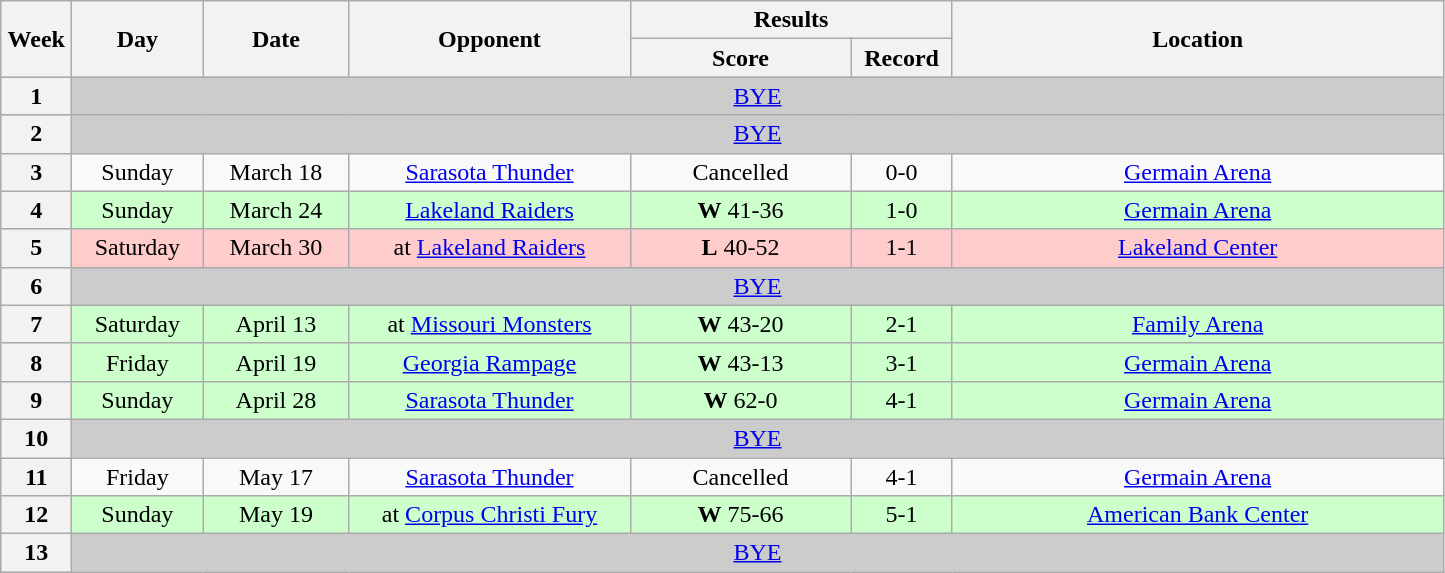<table class="wikitable">
<tr>
<th rowspan="2" width="40">Week</th>
<th rowspan="2" width="80">Day</th>
<th rowspan="2" width="90">Date</th>
<th rowspan="2" width="180">Opponent</th>
<th colspan="2" width="200">Results</th>
<th rowspan="2" width="320">Location</th>
</tr>
<tr>
<th width="140">Score</th>
<th width="60">Record</th>
</tr>
<tr align="center" bgcolor="#CCCCCC">
<th>1</th>
<td colSpan=6><a href='#'>BYE</a></td>
</tr>
<tr align="center" bgcolor="#CCCCCC">
<th>2</th>
<td colSpan=6><a href='#'>BYE</a></td>
</tr>
<tr align="center">
<th>3</th>
<td>Sunday</td>
<td>March 18</td>
<td><a href='#'>Sarasota Thunder</a></td>
<td>Cancelled</td>
<td>0-0</td>
<td><a href='#'>Germain Arena</a></td>
</tr>
<tr align="center" bgcolor="#CCFFCC">
<th>4</th>
<td>Sunday</td>
<td>March 24</td>
<td><a href='#'>Lakeland Raiders</a></td>
<td><strong>W</strong> 41-36</td>
<td>1-0</td>
<td><a href='#'>Germain Arena</a></td>
</tr>
<tr align="center" bgcolor="#FFCCCC">
<th>5</th>
<td>Saturday</td>
<td>March 30</td>
<td>at <a href='#'>Lakeland Raiders</a></td>
<td><strong>L</strong> 40-52</td>
<td>1-1</td>
<td><a href='#'>Lakeland Center</a></td>
</tr>
<tr align="center" bgcolor="#CCCCCC">
<th>6</th>
<td colSpan=6><a href='#'>BYE</a></td>
</tr>
<tr align="center" bgcolor="#CCFFCC">
<th>7</th>
<td>Saturday</td>
<td>April 13</td>
<td>at <a href='#'>Missouri Monsters</a></td>
<td><strong>W</strong> 43-20</td>
<td>2-1</td>
<td><a href='#'>Family Arena</a></td>
</tr>
<tr align="center" bgcolor="#CCFFCC">
<th>8</th>
<td>Friday</td>
<td>April 19</td>
<td><a href='#'>Georgia Rampage</a></td>
<td><strong>W</strong> 43-13</td>
<td>3-1</td>
<td><a href='#'>Germain Arena</a></td>
</tr>
<tr align="center" bgcolor="#CCFFCC">
<th>9</th>
<td>Sunday</td>
<td>April 28</td>
<td><a href='#'>Sarasota Thunder</a></td>
<td><strong>W</strong> 62-0</td>
<td>4-1</td>
<td><a href='#'>Germain Arena</a></td>
</tr>
<tr align="center" bgcolor="#CCCCCC">
<th>10</th>
<td colSpan=6><a href='#'>BYE</a></td>
</tr>
<tr align="center">
<th>11</th>
<td>Friday</td>
<td>May 17</td>
<td><a href='#'>Sarasota Thunder</a></td>
<td>Cancelled</td>
<td>4-1</td>
<td><a href='#'>Germain Arena</a></td>
</tr>
<tr align="center" bgcolor="#CCFFCC">
<th>12</th>
<td>Sunday</td>
<td>May 19</td>
<td>at <a href='#'>Corpus Christi Fury</a></td>
<td><strong>W</strong> 75-66</td>
<td>5-1</td>
<td><a href='#'>American Bank Center</a></td>
</tr>
<tr align="center" bgcolor="#CCCCCC">
<th>13</th>
<td colSpan=6><a href='#'>BYE</a></td>
</tr>
</table>
